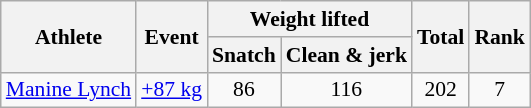<table class=wikitable style="text-align:center; font-size:90%">
<tr>
<th rowspan="2">Athlete</th>
<th rowspan="2">Event</th>
<th colspan="2">Weight lifted</th>
<th rowspan="2">Total</th>
<th rowspan="2">Rank</th>
</tr>
<tr>
<th>Snatch</th>
<th>Clean & jerk</th>
</tr>
<tr>
<td align=left><a href='#'>Manine Lynch</a></td>
<td align=left><a href='#'>+87 kg</a></td>
<td>86</td>
<td>116</td>
<td>202</td>
<td>7</td>
</tr>
</table>
